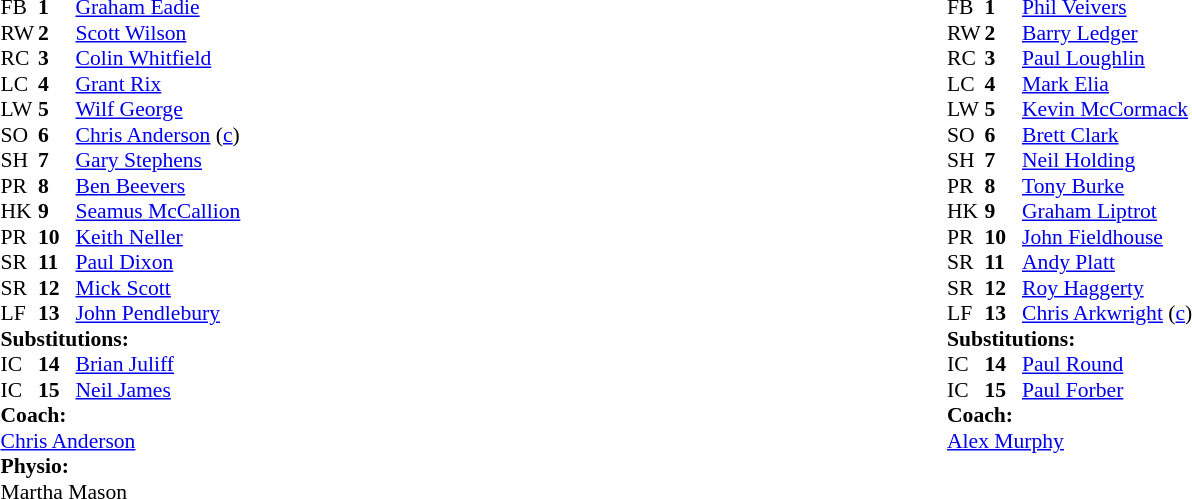<table width="100%">
<tr>
<td valign="top" width="50%"><br><table style="font-size: 90%" cellspacing="0" cellpadding="0">
<tr>
<th width="25"></th>
<th width="25"></th>
</tr>
<tr>
<td>FB</td>
<td><strong>1</strong></td>
<td><a href='#'>Graham Eadie</a></td>
</tr>
<tr>
<td>RW</td>
<td><strong>2</strong></td>
<td><a href='#'>Scott Wilson</a></td>
</tr>
<tr>
<td>RC</td>
<td><strong>3</strong></td>
<td><a href='#'>Colin Whitfield</a></td>
</tr>
<tr>
<td>LC</td>
<td><strong>4</strong></td>
<td><a href='#'>Grant Rix</a></td>
</tr>
<tr>
<td>LW</td>
<td><strong>5</strong></td>
<td><a href='#'>Wilf George</a></td>
</tr>
<tr>
<td>SO</td>
<td><strong>6</strong></td>
<td><a href='#'>Chris Anderson</a> (<a href='#'>c</a>)</td>
</tr>
<tr>
<td>SH</td>
<td><strong>7</strong></td>
<td><a href='#'>Gary Stephens</a></td>
</tr>
<tr>
<td>PR</td>
<td><strong>8</strong></td>
<td><a href='#'>Ben Beevers</a></td>
</tr>
<tr>
<td>HK</td>
<td><strong>9</strong></td>
<td><a href='#'>Seamus McCallion</a></td>
</tr>
<tr>
<td>PR</td>
<td><strong>10</strong></td>
<td><a href='#'>Keith Neller</a></td>
</tr>
<tr>
<td>SR</td>
<td><strong>11</strong></td>
<td><a href='#'>Paul Dixon</a></td>
</tr>
<tr>
<td>SR</td>
<td><strong>12</strong></td>
<td><a href='#'>Mick Scott</a></td>
</tr>
<tr>
<td>LF</td>
<td><strong>13</strong></td>
<td><a href='#'>John Pendlebury</a></td>
</tr>
<tr>
<td colspan=3><strong>Substitutions:</strong></td>
</tr>
<tr>
<td>IC</td>
<td><strong>14</strong></td>
<td><a href='#'>Brian Juliff</a></td>
</tr>
<tr>
<td>IC</td>
<td><strong>15</strong></td>
<td><a href='#'>Neil James</a></td>
</tr>
<tr>
<td colspan=3><strong>Coach:</strong></td>
</tr>
<tr>
<td colspan="4"><a href='#'>Chris Anderson</a></td>
</tr>
<tr>
<td colspan=3><strong>Physio:</strong></td>
</tr>
<tr>
<td colspan="4">Martha Mason</td>
</tr>
</table>
</td>
<td valign="top" width="50%"><br><table style="font-size: 90%" cellspacing="0" cellpadding="0">
<tr>
<th width="25"></th>
<th width="25"></th>
</tr>
<tr>
<td>FB</td>
<td><strong>1</strong></td>
<td><a href='#'>Phil Veivers</a></td>
</tr>
<tr>
<td>RW</td>
<td><strong>2</strong></td>
<td><a href='#'>Barry Ledger</a></td>
</tr>
<tr>
<td>RC</td>
<td><strong>3</strong></td>
<td><a href='#'>Paul Loughlin</a></td>
</tr>
<tr>
<td>LC</td>
<td><strong>4</strong></td>
<td><a href='#'>Mark Elia</a></td>
</tr>
<tr>
<td>LW</td>
<td><strong>5</strong></td>
<td><a href='#'>Kevin McCormack</a></td>
</tr>
<tr>
<td>SO</td>
<td><strong>6</strong></td>
<td><a href='#'>Brett Clark</a></td>
</tr>
<tr>
<td>SH</td>
<td><strong>7</strong></td>
<td><a href='#'>Neil Holding</a></td>
</tr>
<tr>
<td>PR</td>
<td><strong>8</strong></td>
<td><a href='#'>Tony Burke</a></td>
</tr>
<tr>
<td>HK</td>
<td><strong>9</strong></td>
<td><a href='#'>Graham Liptrot</a></td>
</tr>
<tr>
<td>PR</td>
<td><strong>10</strong></td>
<td><a href='#'>John Fieldhouse</a></td>
</tr>
<tr>
<td>SR</td>
<td><strong>11</strong></td>
<td><a href='#'>Andy Platt</a></td>
</tr>
<tr>
<td>SR</td>
<td><strong>12</strong></td>
<td><a href='#'>Roy Haggerty</a></td>
</tr>
<tr>
<td>LF</td>
<td><strong>13</strong></td>
<td><a href='#'>Chris Arkwright</a> (<a href='#'>c</a>)</td>
</tr>
<tr>
<td colspan=3><strong>Substitutions:</strong></td>
</tr>
<tr>
<td>IC</td>
<td><strong>14</strong></td>
<td><a href='#'>Paul Round</a></td>
</tr>
<tr>
<td>IC</td>
<td><strong>15</strong></td>
<td><a href='#'>Paul Forber</a></td>
</tr>
<tr>
<td colspan=3><strong>Coach:</strong></td>
</tr>
<tr>
<td colspan="4"><a href='#'>Alex Murphy</a></td>
</tr>
</table>
</td>
</tr>
</table>
